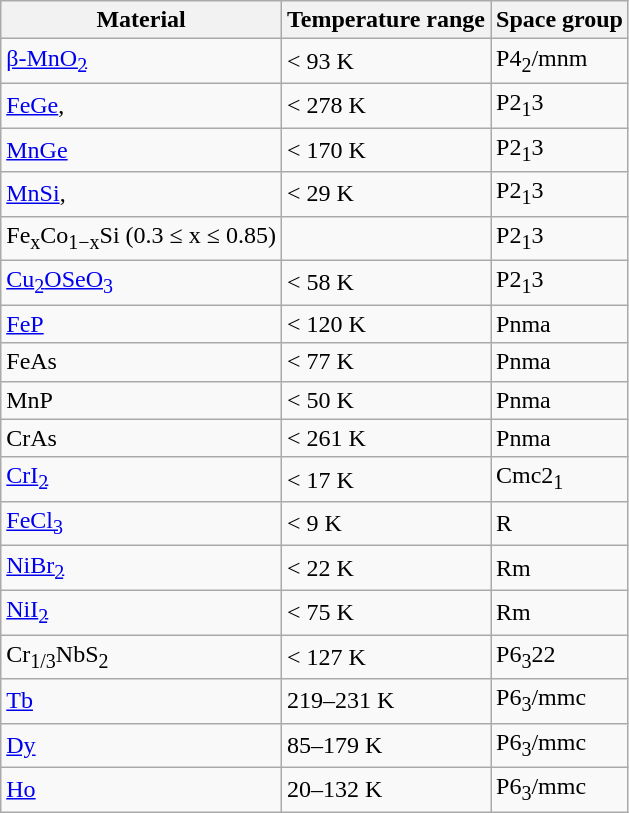<table class="wikitable">
<tr>
<th>Material</th>
<th>Temperature range</th>
<th>Space group</th>
</tr>
<tr>
<td><a href='#'>β-MnO<sub>2</sub></a></td>
<td>< 93 K</td>
<td>P4<sub>2</sub>/mnm</td>
</tr>
<tr>
<td><a href='#'>FeGe</a>,</td>
<td>< 278 K</td>
<td>P2<sub>1</sub>3</td>
</tr>
<tr>
<td><a href='#'>MnGe</a></td>
<td>< 170 K</td>
<td>P2<sub>1</sub>3</td>
</tr>
<tr>
<td><a href='#'>MnSi</a>,</td>
<td>< 29 K</td>
<td>P2<sub>1</sub>3</td>
</tr>
<tr>
<td>Fe<sub>x</sub>Co<sub>1−x</sub>Si (0.3 ≤ x ≤ 0.85)</td>
<td></td>
<td>P2<sub>1</sub>3</td>
</tr>
<tr>
<td><a href='#'>Cu<sub>2</sub>OSeO<sub>3</sub></a></td>
<td>< 58 K</td>
<td>P2<sub>1</sub>3</td>
</tr>
<tr>
<td><a href='#'>FeP</a></td>
<td>< 120 K</td>
<td>Pnma</td>
</tr>
<tr>
<td>FeAs</td>
<td>< 77 K</td>
<td>Pnma</td>
</tr>
<tr>
<td>MnP</td>
<td>< 50 K</td>
<td>Pnma</td>
</tr>
<tr>
<td>CrAs</td>
<td>< 261 K</td>
<td>Pnma</td>
</tr>
<tr>
<td><a href='#'>CrI<sub>2</sub></a></td>
<td>< 17 K</td>
<td>Cmc2<sub>1</sub></td>
</tr>
<tr>
<td><a href='#'>FeCl<sub>3</sub></a></td>
<td>< 9 K</td>
<td>R</td>
</tr>
<tr>
<td><a href='#'>NiBr<sub>2</sub></a></td>
<td>< 22 K</td>
<td>Rm</td>
</tr>
<tr>
<td><a href='#'>NiI<sub>2</sub></a></td>
<td>< 75 K</td>
<td>Rm</td>
</tr>
<tr>
<td>Cr<sub>1/3</sub>NbS<sub>2</sub></td>
<td>< 127 K</td>
<td>P6<sub>3</sub>22</td>
</tr>
<tr>
<td><a href='#'>Tb</a></td>
<td>219–231 K</td>
<td>P6<sub>3</sub>/mmc</td>
</tr>
<tr>
<td><a href='#'>Dy</a></td>
<td>85–179 K</td>
<td>P6<sub>3</sub>/mmc</td>
</tr>
<tr>
<td><a href='#'>Ho</a></td>
<td>20–132 K</td>
<td>P6<sub>3</sub>/mmc</td>
</tr>
</table>
